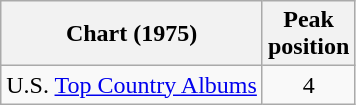<table class="wikitable">
<tr>
<th>Chart (1975)</th>
<th>Peak<br>position</th>
</tr>
<tr>
<td>U.S. <a href='#'>Top Country Albums</a></td>
<td align="center">4</td>
</tr>
</table>
